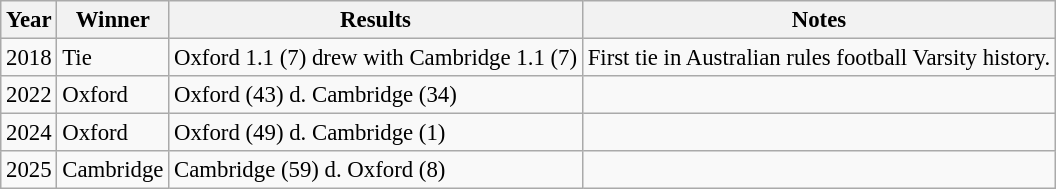<table class="wikitable" style="font-size: 95%;">
<tr>
<th>Year</th>
<th>Winner</th>
<th>Results</th>
<th>Notes</th>
</tr>
<tr>
<td>2018</td>
<td>Tie</td>
<td>Oxford 1.1 (7) drew with Cambridge 1.1 (7)</td>
<td>First tie in Australian rules football Varsity history.</td>
</tr>
<tr>
<td>2022</td>
<td>Oxford</td>
<td>Oxford (43) d. Cambridge (34)</td>
<td></td>
</tr>
<tr>
<td>2024</td>
<td>Oxford</td>
<td>Oxford (49) d. Cambridge (1)</td>
<td></td>
</tr>
<tr>
<td>2025</td>
<td>Cambridge</td>
<td>Cambridge (59) d. Oxford (8)</td>
<td></td>
</tr>
</table>
